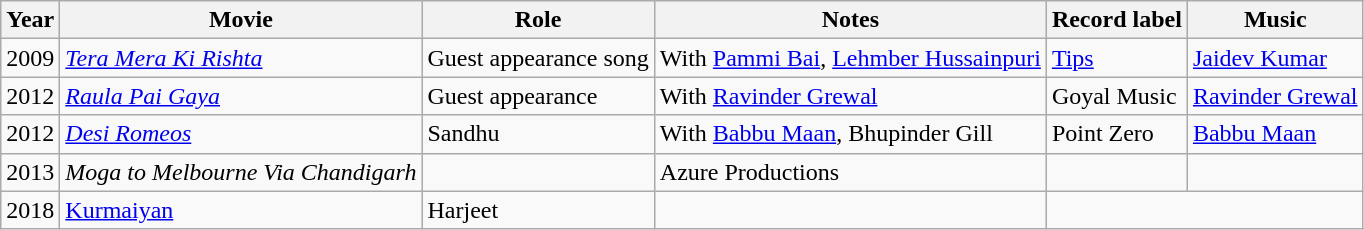<table class=wikitable>
<tr>
<th>Year</th>
<th>Movie</th>
<th>Role</th>
<th>Notes</th>
<th>Record label</th>
<th>Music</th>
</tr>
<tr>
<td>2009</td>
<td><em><a href='#'>Tera Mera Ki Rishta</a></em></td>
<td>Guest appearance song</td>
<td>With <a href='#'>Pammi Bai</a>, <a href='#'>Lehmber Hussainpuri</a></td>
<td><a href='#'>Tips</a></td>
<td><a href='#'>Jaidev Kumar</a></td>
</tr>
<tr>
<td>2012</td>
<td><em><a href='#'>Raula Pai Gaya</a></em></td>
<td>Guest appearance</td>
<td>With <a href='#'>Ravinder Grewal</a></td>
<td>Goyal Music</td>
<td><a href='#'>Ravinder Grewal</a></td>
</tr>
<tr>
<td>2012</td>
<td><em><a href='#'>Desi Romeos</a></em></td>
<td>Sandhu</td>
<td>With <a href='#'>Babbu Maan</a>, Bhupinder Gill</td>
<td>Point Zero</td>
<td><a href='#'>Babbu Maan</a></td>
</tr>
<tr>
<td>2013</td>
<td><em>Moga to Melbourne Via Chandigarh</em></td>
<td></td>
<td>Azure Productions</td>
<td></td>
<td></td>
</tr>
<tr>
<td>2018</td>
<td><a href='#'>Kurmaiyan</a></td>
<td>Harjeet</td>
<td></td>
</tr>
</table>
